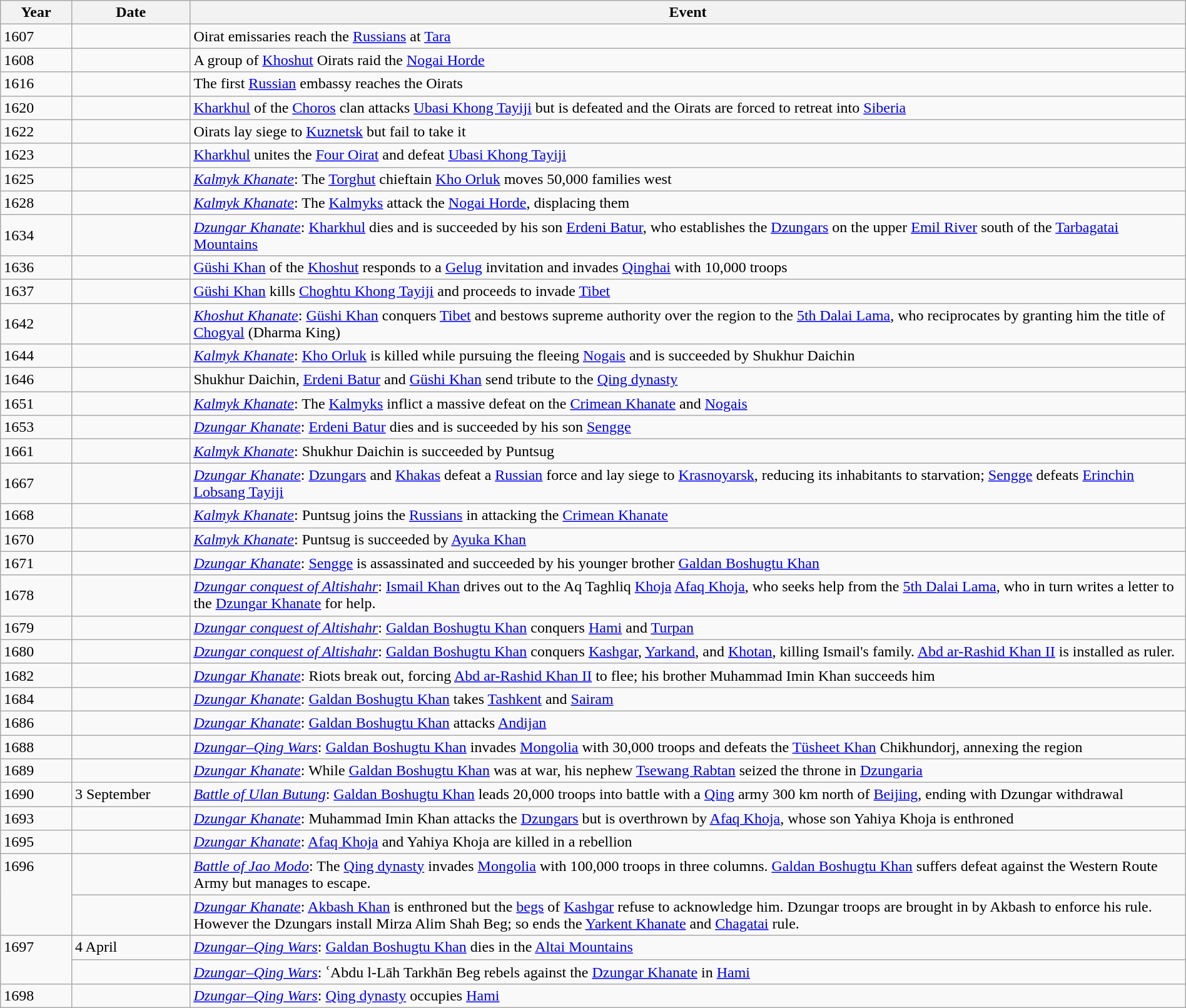<table class="wikitable" style="width:100%;">
<tr>
<th style="width:6%">Year</th>
<th style="width:10%">Date</th>
<th>Event</th>
</tr>
<tr>
<td>1607</td>
<td></td>
<td>Oirat emissaries reach the <a href='#'>Russians</a> at <a href='#'>Tara</a></td>
</tr>
<tr>
<td>1608</td>
<td></td>
<td>A group of <a href='#'>Khoshut</a> Oirats raid the <a href='#'>Nogai Horde</a></td>
</tr>
<tr>
<td>1616</td>
<td></td>
<td>The first <a href='#'>Russian</a> embassy reaches the Oirats</td>
</tr>
<tr>
<td>1620</td>
<td></td>
<td><a href='#'>Kharkhul</a> of the <a href='#'>Choros</a> clan attacks <a href='#'>Ubasi Khong Tayiji</a> but is defeated and the Oirats are forced to retreat into <a href='#'>Siberia</a></td>
</tr>
<tr>
<td>1622</td>
<td></td>
<td>Oirats lay siege to <a href='#'>Kuznetsk</a> but fail to take it</td>
</tr>
<tr>
<td>1623</td>
<td></td>
<td><a href='#'>Kharkhul</a> unites the <a href='#'>Four Oirat</a> and defeat <a href='#'>Ubasi Khong Tayiji</a></td>
</tr>
<tr>
<td>1625</td>
<td></td>
<td><em><a href='#'>Kalmyk Khanate</a></em>: The <a href='#'>Torghut</a> chieftain <a href='#'>Kho Orluk</a> moves 50,000 families west</td>
</tr>
<tr>
<td>1628</td>
<td></td>
<td><em><a href='#'>Kalmyk Khanate</a></em>: The <a href='#'>Kalmyks</a> attack the <a href='#'>Nogai Horde</a>, displacing them</td>
</tr>
<tr>
<td>1634</td>
<td></td>
<td><em><a href='#'>Dzungar Khanate</a></em>: <a href='#'>Kharkhul</a> dies and is succeeded by his son <a href='#'>Erdeni Batur</a>, who establishes the <a href='#'>Dzungars</a> on the upper <a href='#'>Emil River</a> south of the <a href='#'>Tarbagatai Mountains</a></td>
</tr>
<tr>
<td>1636</td>
<td></td>
<td><a href='#'>Güshi Khan</a> of the <a href='#'>Khoshut</a> responds to a <a href='#'>Gelug</a> invitation and invades <a href='#'>Qinghai</a> with 10,000 troops</td>
</tr>
<tr>
<td>1637</td>
<td></td>
<td><a href='#'>Güshi Khan</a> kills <a href='#'>Choghtu Khong Tayiji</a> and proceeds to invade <a href='#'>Tibet</a></td>
</tr>
<tr>
<td>1642</td>
<td></td>
<td><em><a href='#'>Khoshut Khanate</a></em>: <a href='#'>Güshi Khan</a> conquers <a href='#'>Tibet</a> and bestows supreme authority over the region to the <a href='#'>5th Dalai Lama</a>, who reciprocates by granting him the title of <a href='#'>Chogyal</a> (Dharma King)</td>
</tr>
<tr>
<td>1644</td>
<td></td>
<td><em><a href='#'>Kalmyk Khanate</a></em>: <a href='#'>Kho Orluk</a> is killed while pursuing the fleeing <a href='#'>Nogais</a> and is succeeded by Shukhur Daichin</td>
</tr>
<tr>
<td>1646</td>
<td></td>
<td>Shukhur Daichin, <a href='#'>Erdeni Batur</a> and <a href='#'>Güshi Khan</a> send tribute to the <a href='#'>Qing dynasty</a></td>
</tr>
<tr>
<td>1651</td>
<td></td>
<td><em><a href='#'>Kalmyk Khanate</a></em>: The <a href='#'>Kalmyks</a> inflict a massive defeat on the <a href='#'>Crimean Khanate</a> and <a href='#'>Nogais</a></td>
</tr>
<tr>
<td>1653</td>
<td></td>
<td><em><a href='#'>Dzungar Khanate</a></em>: <a href='#'>Erdeni Batur</a> dies and is succeeded by his son <a href='#'>Sengge</a></td>
</tr>
<tr>
<td>1661</td>
<td></td>
<td><em><a href='#'>Kalmyk Khanate</a></em>: Shukhur Daichin is succeeded by Puntsug</td>
</tr>
<tr>
<td>1667</td>
<td></td>
<td><em><a href='#'>Dzungar Khanate</a></em>: <a href='#'>Dzungars</a> and <a href='#'>Khakas</a> defeat a <a href='#'>Russian</a> force and lay siege to <a href='#'>Krasnoyarsk</a>, reducing its inhabitants to starvation; <a href='#'>Sengge</a> defeats <a href='#'>Erinchin Lobsang Tayiji</a></td>
</tr>
<tr>
<td>1668</td>
<td></td>
<td><em><a href='#'>Kalmyk Khanate</a></em>: Puntsug joins the <a href='#'>Russians</a> in attacking the <a href='#'>Crimean Khanate</a></td>
</tr>
<tr>
<td>1670</td>
<td></td>
<td><em><a href='#'>Kalmyk Khanate</a></em>: Puntsug is succeeded by <a href='#'>Ayuka Khan</a></td>
</tr>
<tr>
<td>1671</td>
<td></td>
<td><em><a href='#'>Dzungar Khanate</a></em>: <a href='#'>Sengge</a> is assassinated and succeeded by his younger brother <a href='#'>Galdan Boshugtu Khan</a></td>
</tr>
<tr>
<td>1678</td>
<td></td>
<td><em><a href='#'>Dzungar conquest of Altishahr</a></em>: <a href='#'>Ismail Khan</a> drives out to the Aq Taghliq <a href='#'>Khoja</a> <a href='#'>Afaq Khoja</a>, who seeks help from the <a href='#'>5th Dalai Lama</a>, who in turn writes a letter to the <a href='#'>Dzungar Khanate</a> for help.</td>
</tr>
<tr>
<td>1679</td>
<td></td>
<td><em><a href='#'>Dzungar conquest of Altishahr</a></em>: <a href='#'>Galdan Boshugtu Khan</a> conquers <a href='#'>Hami</a> and <a href='#'>Turpan</a></td>
</tr>
<tr>
<td>1680</td>
<td></td>
<td><em><a href='#'>Dzungar conquest of Altishahr</a></em>: <a href='#'>Galdan Boshugtu Khan</a> conquers <a href='#'>Kashgar</a>, <a href='#'>Yarkand</a>, and <a href='#'>Khotan</a>, killing Ismail's family. <a href='#'>Abd ar-Rashid Khan II</a> is installed as ruler.</td>
</tr>
<tr>
<td>1682</td>
<td></td>
<td><em><a href='#'>Dzungar Khanate</a></em>: Riots break out, forcing <a href='#'>Abd ar-Rashid Khan II</a> to flee; his brother Muhammad Imin Khan succeeds him</td>
</tr>
<tr>
<td>1684</td>
<td></td>
<td><em><a href='#'>Dzungar Khanate</a></em>: <a href='#'>Galdan Boshugtu Khan</a> takes <a href='#'>Tashkent</a> and <a href='#'>Sairam</a></td>
</tr>
<tr>
<td>1686</td>
<td></td>
<td><em><a href='#'>Dzungar Khanate</a></em>: <a href='#'>Galdan Boshugtu Khan</a> attacks <a href='#'>Andijan</a></td>
</tr>
<tr>
<td>1688</td>
<td></td>
<td><em><a href='#'>Dzungar–Qing Wars</a></em>: <a href='#'>Galdan Boshugtu Khan</a> invades <a href='#'>Mongolia</a> with 30,000 troops and defeats the <a href='#'>Tüsheet Khan</a> Chikhundorj, annexing the region</td>
</tr>
<tr>
<td>1689</td>
<td></td>
<td><em><a href='#'>Dzungar Khanate</a></em>: While <a href='#'>Galdan Boshugtu Khan</a> was at war, his nephew <a href='#'>Tsewang Rabtan</a> seized the throne in <a href='#'>Dzungaria</a></td>
</tr>
<tr>
<td>1690</td>
<td>3 September</td>
<td><em><a href='#'>Battle of Ulan Butung</a></em>: <a href='#'>Galdan Boshugtu Khan</a> leads 20,000 troops into battle with a <a href='#'>Qing</a> army 300 km north of <a href='#'>Beijing</a>, ending with Dzungar withdrawal</td>
</tr>
<tr>
<td>1693</td>
<td></td>
<td><em><a href='#'>Dzungar Khanate</a></em>: Muhammad Imin Khan attacks the <a href='#'>Dzungars</a> but is overthrown by <a href='#'>Afaq Khoja</a>, whose son Yahiya Khoja is enthroned</td>
</tr>
<tr>
<td>1695</td>
<td></td>
<td><em><a href='#'>Dzungar Khanate</a></em>: <a href='#'>Afaq Khoja</a> and Yahiya Khoja are killed in a rebellion</td>
</tr>
<tr>
<td rowspan="2" valign="top">1696</td>
<td></td>
<td><em><a href='#'>Battle of Jao Modo</a></em>: The <a href='#'>Qing dynasty</a> invades <a href='#'>Mongolia</a> with 100,000 troops in three columns. <a href='#'>Galdan Boshugtu Khan</a> suffers defeat against the Western Route Army but manages to escape.</td>
</tr>
<tr>
<td></td>
<td><em><a href='#'>Dzungar Khanate</a></em>: <a href='#'>Akbash Khan</a> is enthroned but the <a href='#'>begs</a> of <a href='#'>Kashgar</a> refuse to acknowledge him. Dzungar troops are brought in by Akbash to enforce his rule. However the Dzungars install Mirza Alim Shah Beg; so ends the <a href='#'>Yarkent Khanate</a> and <a href='#'>Chagatai</a> rule.</td>
</tr>
<tr>
<td rowspan="2" valign="top">1697</td>
<td>4 April</td>
<td><em><a href='#'>Dzungar–Qing Wars</a></em>: <a href='#'>Galdan Boshugtu Khan</a> dies in the <a href='#'>Altai Mountains</a></td>
</tr>
<tr>
<td></td>
<td><em><a href='#'>Dzungar–Qing Wars</a></em>: ʿAbdu l-Lāh Tarkhān Beg rebels against the <a href='#'>Dzungar Khanate</a> in <a href='#'>Hami</a></td>
</tr>
<tr>
<td>1698</td>
<td></td>
<td><em><a href='#'>Dzungar–Qing Wars</a></em>: <a href='#'>Qing dynasty</a> occupies <a href='#'>Hami</a></td>
</tr>
</table>
